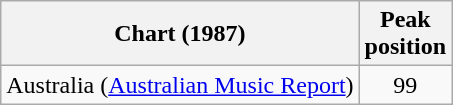<table class="wikitable sortable">
<tr>
<th>Chart (1987)</th>
<th>Peak<br>position</th>
</tr>
<tr>
<td>Australia  (<a href='#'>Australian Music Report</a>)</td>
<td style="text-align:center;">99</td>
</tr>
</table>
